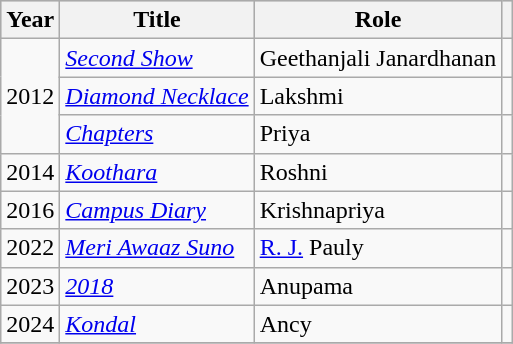<table class="wikitable">
<tr style="background:#ccc; text-align:center;">
<th>Year</th>
<th>Title</th>
<th>Role</th>
<th></th>
</tr>
<tr>
<td rowspan=3>2012</td>
<td><em><a href='#'>Second Show</a></em></td>
<td>Geethanjali Janardhanan</td>
<td></td>
</tr>
<tr>
<td><em><a href='#'>Diamond Necklace</a></em></td>
<td>Lakshmi</td>
<td></td>
</tr>
<tr>
<td><em><a href='#'>Chapters</a></em></td>
<td>Priya</td>
<td></td>
</tr>
<tr>
<td>2014</td>
<td><em><a href='#'>Koothara</a></em></td>
<td>Roshni</td>
<td></td>
</tr>
<tr>
<td>2016</td>
<td><em><a href='#'>Campus Diary</a></em></td>
<td>Krishnapriya</td>
<td></td>
</tr>
<tr>
<td>2022</td>
<td><em><a href='#'>Meri Awaaz Suno</a></em></td>
<td><a href='#'>R. J.</a> Pauly</td>
<td></td>
</tr>
<tr>
<td>2023</td>
<td><em><a href='#'>2018</a></em></td>
<td>Anupama</td>
<td></td>
</tr>
<tr>
<td>2024</td>
<td><em><a href='#'>Kondal</a></em></td>
<td>Ancy</td>
<td></td>
</tr>
<tr>
</tr>
</table>
